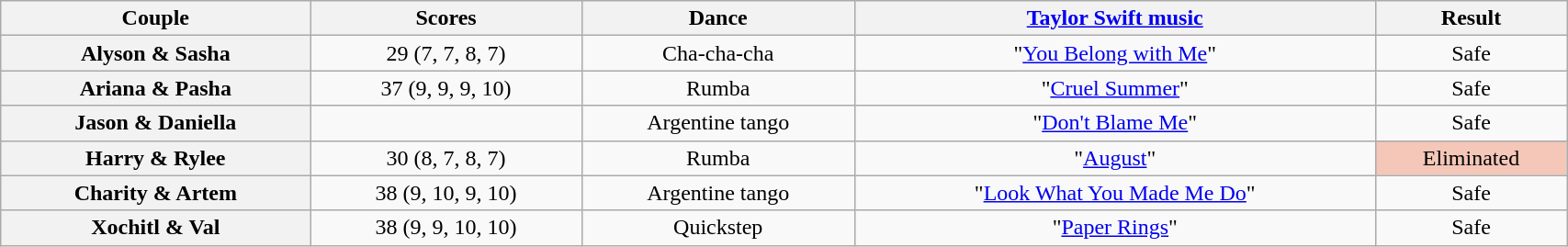<table class="wikitable sortable" style="text-align:center; width: 90%">
<tr>
<th scope="col">Couple</th>
<th scope="col">Scores</th>
<th scope="col" class="unsortable">Dance</th>
<th class="unsortable" scope="col"><a href='#'>Taylor Swift music</a></th>
<th class="unsortable" scope="col">Result</th>
</tr>
<tr>
<th scope="row">Alyson & Sasha</th>
<td>29 (7, 7, 8, 7)</td>
<td>Cha-cha-cha</td>
<td>"<a href='#'>You Belong with Me</a>"</td>
<td>Safe</td>
</tr>
<tr>
<th scope="row">Ariana & Pasha</th>
<td>37 (9, 9, 9, 10)</td>
<td>Rumba</td>
<td>"<a href='#'>Cruel Summer</a>"</td>
<td>Safe</td>
</tr>
<tr>
<th scope="row">Jason & Daniella</th>
<td></td>
<td>Argentine tango</td>
<td>"<a href='#'>Don't Blame Me</a>"</td>
<td>Safe</td>
</tr>
<tr>
<th scope="row">Harry & Rylee</th>
<td>30 (8, 7, 8, 7)</td>
<td>Rumba</td>
<td>"<a href='#'>August</a>"</td>
<td bgcolor="f4c7b8">Eliminated</td>
</tr>
<tr>
<th scope="row">Charity & Artem</th>
<td>38 (9, 10, 9, 10)</td>
<td>Argentine tango</td>
<td>"<a href='#'>Look What You Made Me Do</a>"</td>
<td>Safe</td>
</tr>
<tr>
<th scope="row">Xochitl & Val</th>
<td>38 (9, 9, 10, 10)</td>
<td>Quickstep</td>
<td>"<a href='#'>Paper Rings</a>"</td>
<td>Safe</td>
</tr>
</table>
